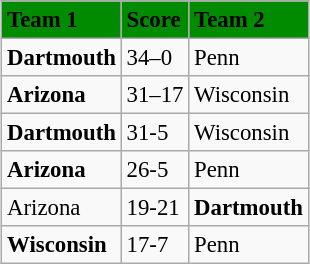<table class="wikitable" style="margin:0.5em auto; font-size:95%">
<tr bgcolor="008B00">
<td><strong>Team 1</strong></td>
<td><strong>Score</strong></td>
<td><strong>Team 2</strong></td>
</tr>
<tr>
<td><strong>Dartmouth</strong></td>
<td>34–0</td>
<td>Penn</td>
</tr>
<tr>
<td><strong>Arizona</strong></td>
<td>31–17</td>
<td>Wisconsin</td>
</tr>
<tr>
<td><strong>Dartmouth</strong></td>
<td>31-5</td>
<td>Wisconsin</td>
</tr>
<tr>
<td><strong>Arizona</strong></td>
<td>26-5</td>
<td>Penn</td>
</tr>
<tr>
<td>Arizona</td>
<td>19-21</td>
<td><strong>Dartmouth</strong></td>
</tr>
<tr>
<td><strong>Wisconsin</strong></td>
<td>17-7</td>
<td>Penn</td>
</tr>
</table>
